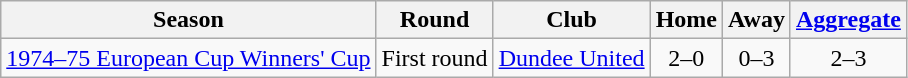<table class="wikitable" style="text-align: center;">
<tr>
<th>Season</th>
<th>Round</th>
<th>Club</th>
<th>Home</th>
<th>Away</th>
<th><a href='#'>Aggregate</a></th>
</tr>
<tr>
<td align=left><a href='#'>1974–75 European Cup Winners' Cup</a></td>
<td align=left>First round</td>
<td align=left> <a href='#'>Dundee United</a></td>
<td>2–0</td>
<td>0–3</td>
<td>2–3</td>
</tr>
</table>
